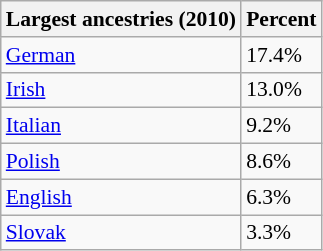<table class="wikitable sortable collapsible" style="font-size: 90%;">
<tr>
<th>Largest ancestries (2010)</th>
<th>Percent</th>
</tr>
<tr>
<td><a href='#'>German</a></td>
<td>17.4%</td>
</tr>
<tr>
<td><a href='#'>Irish</a></td>
<td>13.0%</td>
</tr>
<tr>
<td><a href='#'>Italian</a></td>
<td>9.2%</td>
</tr>
<tr>
<td><a href='#'>Polish</a></td>
<td>8.6%</td>
</tr>
<tr>
<td><a href='#'>English</a></td>
<td>6.3%</td>
</tr>
<tr>
<td><a href='#'>Slovak</a></td>
<td>3.3%</td>
</tr>
</table>
